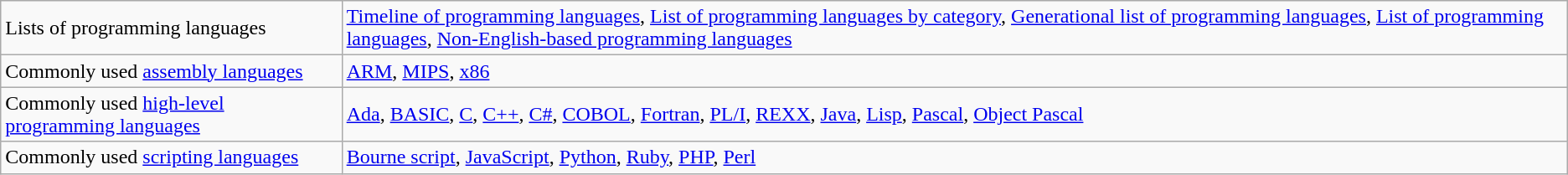<table class="wikitable">
<tr>
<td>Lists of programming languages</td>
<td><a href='#'>Timeline of programming languages</a>, <a href='#'>List of programming languages by category</a>, <a href='#'>Generational list of programming languages</a>, <a href='#'>List of programming languages</a>, <a href='#'>Non-English-based programming languages</a></td>
</tr>
<tr>
<td>Commonly used <a href='#'>assembly languages</a></td>
<td><a href='#'>ARM</a>, <a href='#'>MIPS</a>, <a href='#'>x86</a></td>
</tr>
<tr>
<td>Commonly used <a href='#'>high-level programming languages</a></td>
<td><a href='#'>Ada</a>, <a href='#'>BASIC</a>, <a href='#'>C</a>, <a href='#'>C++</a>, <a href='#'>C#</a>, <a href='#'>COBOL</a>, <a href='#'>Fortran</a>, <a href='#'>PL/I</a>, <a href='#'>REXX</a>, <a href='#'>Java</a>, <a href='#'>Lisp</a>, <a href='#'>Pascal</a>, <a href='#'>Object Pascal</a></td>
</tr>
<tr>
<td>Commonly used <a href='#'>scripting languages</a></td>
<td><a href='#'>Bourne script</a>, <a href='#'>JavaScript</a>, <a href='#'>Python</a>, <a href='#'>Ruby</a>, <a href='#'>PHP</a>, <a href='#'>Perl</a></td>
</tr>
</table>
